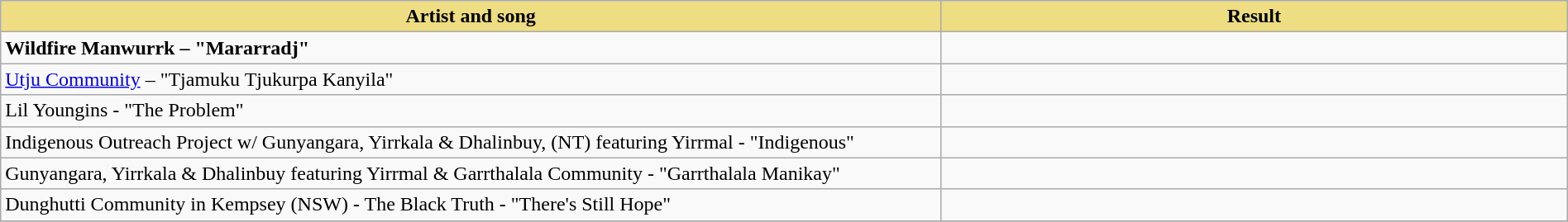<table class="wikitable" width=100%>
<tr>
<th style="width:15%;background:#EEDD82;">Artist and song</th>
<th style="width:10%;background:#EEDD82;">Result</th>
</tr>
<tr>
<td><strong>Wildfire Manwurrk – "Mararradj"</strong></td>
<td></td>
</tr>
<tr>
<td><a href='#'>Utju Community</a> – "Tjamuku Tjukurpa Kanyila"</td>
<td></td>
</tr>
<tr>
<td>Lil Youngins - "The Problem"</td>
<td></td>
</tr>
<tr>
<td>Indigenous Outreach Project w/ Gunyangara, Yirrkala & Dhalinbuy, (NT) featuring Yirrmal - "Indigenous"</td>
<td></td>
</tr>
<tr>
<td>Gunyangara, Yirrkala & Dhalinbuy featuring Yirrmal & Garrthalala Community - "Garrthalala Manikay"</td>
<td></td>
</tr>
<tr>
<td>Dunghutti Community in Kempsey (NSW) - The Black Truth - "There's Still Hope"</td>
<td></td>
</tr>
<tr>
</tr>
</table>
